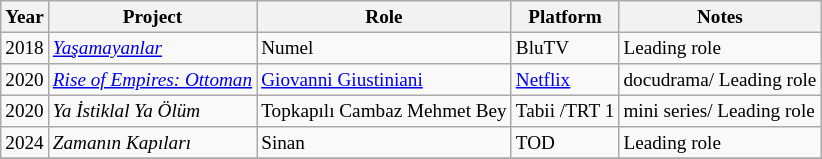<table class="wikitable" style="font-size: 80%;">
<tr>
<th>Year</th>
<th>Project</th>
<th>Role</th>
<th>Platform</th>
<th>Notes</th>
</tr>
<tr>
<td>2018</td>
<td><em><a href='#'>Yaşamayanlar</a></em></td>
<td>Numel</td>
<td>BluTV</td>
<td>Leading role</td>
</tr>
<tr>
<td>2020</td>
<td><em><a href='#'>Rise of Empires: Ottoman</a></em></td>
<td><a href='#'>Giovanni Giustiniani</a></td>
<td><a href='#'>Netflix</a></td>
<td>docudrama/ Leading role</td>
</tr>
<tr>
<td>2020</td>
<td><em>Ya İstiklal Ya Ölüm</em></td>
<td>Topkapılı Cambaz Mehmet Bey</td>
<td>Tabii /TRT 1</td>
<td>mini series/ Leading role</td>
</tr>
<tr>
<td>2024</td>
<td><em>Zamanın Kapıları</em></td>
<td>Sinan</td>
<td>TOD</td>
<td>Leading role</td>
</tr>
<tr>
</tr>
</table>
